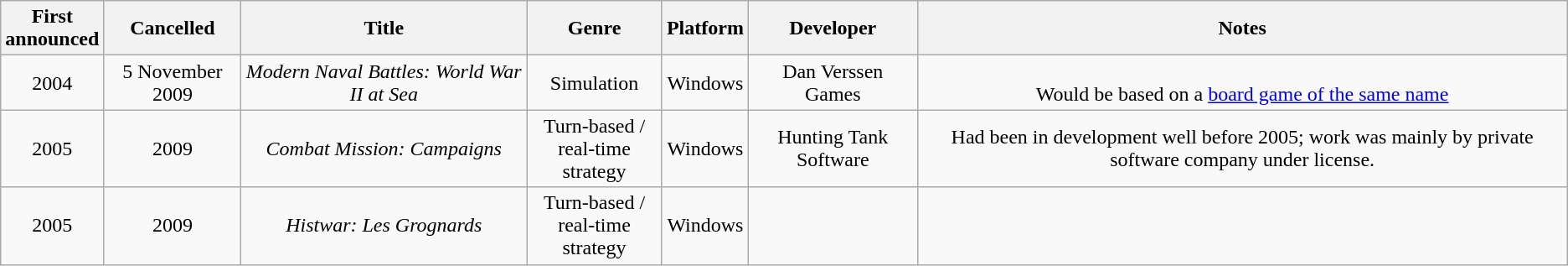<table class="wikitable">
<tr>
<th>First <br> announced</th>
<th>Cancelled</th>
<th>Title</th>
<th>Genre</th>
<th>Platform</th>
<th>Developer</th>
<th>Notes</th>
</tr>
<tr>
<td style="text-align:center">2004</td>
<td style="text-align:center">5 November 2009</td>
<td style="text-align:center"><em>Modern Naval Battles: World War II at Sea</em></td>
<td style="text-align:center">Simulation</td>
<td style="text-align:center">Windows</td>
<td style="text-align:center">Dan Verssen Games</td>
<td style="text-align:center"> <br> Would be based on a <a href='#'>board game of the same name</a></td>
</tr>
<tr>
<td style="text-align:center">2005</td>
<td style="text-align:center">2009</td>
<td style="text-align:center"><em>Combat Mission: Campaigns</em></td>
<td style="text-align:center">Turn-based / <br> real-time strategy</td>
<td style="text-align:center">Windows</td>
<td style="text-align:center">Hunting Tank Software</td>
<td style="text-align:center">Had been in development well before 2005; work was mainly by private software company under license.</td>
</tr>
<tr>
<td style="text-align:center">2005</td>
<td style="text-align:center">2009</td>
<td style="text-align:center"><em>Histwar: Les Grognards</em></td>
<td style="text-align:center">Turn-based / <br>  real-time strategy</td>
<td style="text-align:center">Windows</td>
<td style="text-align:center"></td>
</tr>
</table>
